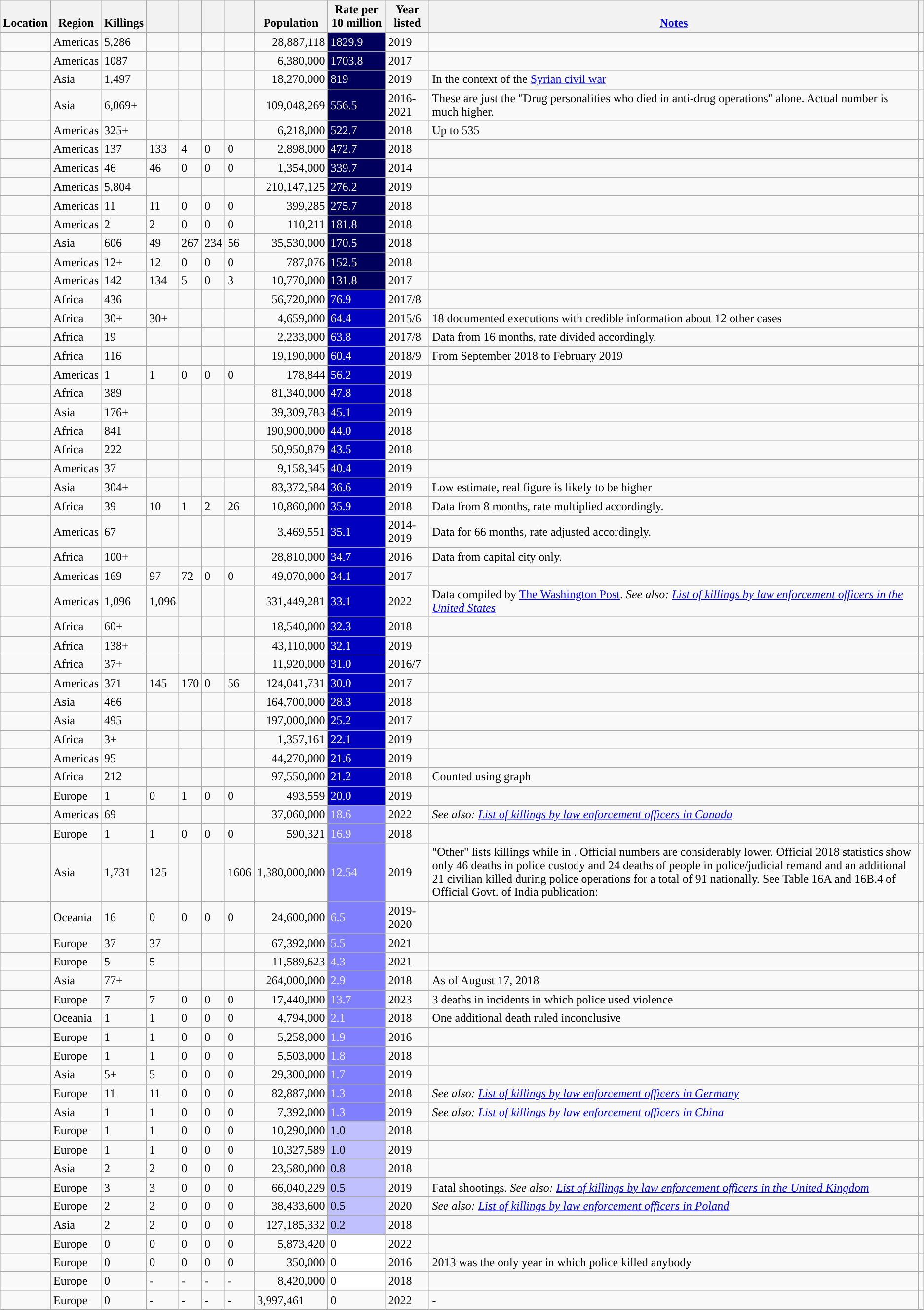<table class="wikitable sortable static-row-numbers sticky-table-row1 sticky-table-col1 mw-datatable">
<tr style=vertical-align:bottom;>
<th>Location</th>
<th>Region</th>
<th data-sort-type=number>Killings</th>
<th></th>
<th></th>
<th></th>
<th></th>
<th>Population</th>
<th>Rate per 10 million</th>
<th>Year listed</th>
<th><a href='#'>Notes</a></th>
<th></th>
</tr>
<tr>
<td></td>
<td>Americas</td>
<td>5,286</td>
<td></td>
<td></td>
<td></td>
<td></td>
<td align=right>28,887,118</td>
<td style="background:#00005c; color:#fff;">1829.9</td>
<td>2019</td>
<td></td>
<td></td>
</tr>
<tr>
<td></td>
<td>Americas</td>
<td>1087</td>
<td></td>
<td></td>
<td></td>
<td></td>
<td align=right>6,380,000</td>
<td style="background:#00005c; color:#fff;">1703.8</td>
<td>2017</td>
<td></td>
<td></td>
</tr>
<tr>
<td></td>
<td>Asia</td>
<td>1,497</td>
<td></td>
<td></td>
<td></td>
<td></td>
<td align=right>18,270,000</td>
<td style="background:#00005c; color:#fff;">819</td>
<td>2019</td>
<td>In the context of the <a href='#'>Syrian civil war</a></td>
<td></td>
</tr>
<tr>
<td></td>
<td>Asia</td>
<td>6,069+</td>
<td></td>
<td></td>
<td></td>
<td></td>
<td align=right>109,048,269</td>
<td style="background:#00005c; color:#fff;">556.5</td>
<td>2016-<wbr>2021</td>
<td>These are just the "Drug personalities who died in anti-drug operations" alone. Actual number is much higher.</td>
<td></td>
</tr>
<tr>
<td></td>
<td>Americas</td>
<td>325+</td>
<td></td>
<td></td>
<td></td>
<td></td>
<td align=right>6,218,000</td>
<td style="background:#00005c; color:#fff;">522.7</td>
<td>2018</td>
<td>Up to 535</td>
<td></td>
</tr>
<tr>
<td></td>
<td>Americas</td>
<td>137</td>
<td>133</td>
<td>4</td>
<td>0</td>
<td>0</td>
<td align=right>2,898,000</td>
<td style="background:#00005c; color:#fff;">472.7</td>
<td>2018</td>
<td></td>
<td></td>
</tr>
<tr>
<td></td>
<td>Americas</td>
<td>46</td>
<td>46</td>
<td>0</td>
<td>0</td>
<td>0</td>
<td align=right>1,354,000</td>
<td style="background:#00005c; color:#fff;">339.7</td>
<td>2014</td>
<td></td>
<td></td>
</tr>
<tr>
<td></td>
<td>Americas</td>
<td>5,804</td>
<td></td>
<td></td>
<td></td>
<td></td>
<td align=right>210,147,125</td>
<td style="background:#00005c; color:#fff;">276.2</td>
<td>2019</td>
<td></td>
<td></td>
</tr>
<tr>
<td></td>
<td>Americas</td>
<td>11</td>
<td>11</td>
<td>0</td>
<td>0</td>
<td>0</td>
<td align=right>399,285</td>
<td style="background:#00005c; color:#fff;">275.7</td>
<td>2018</td>
<td></td>
<td></td>
</tr>
<tr>
<td></td>
<td>Americas</td>
<td>2</td>
<td>2</td>
<td>0</td>
<td>0</td>
<td>0</td>
<td align=right>110,211</td>
<td style="background:#00005c; color:#fff;">181.8</td>
<td>2018</td>
<td></td>
<td></td>
</tr>
<tr>
<td></td>
<td>Asia</td>
<td>606</td>
<td>49</td>
<td>267</td>
<td>234</td>
<td>56</td>
<td align=right>35,530,000</td>
<td style="background:#00005c; color:#fff;">170.5</td>
<td>2018</td>
<td></td>
<td></td>
</tr>
<tr>
<td></td>
<td>Americas</td>
<td>12+</td>
<td>12</td>
<td>0</td>
<td>0</td>
<td>0</td>
<td align=right>787,076</td>
<td style="background:#00005c; color:#fff;">152.5</td>
<td>2018</td>
<td></td>
<td></td>
</tr>
<tr>
<td></td>
<td>Americas</td>
<td>142</td>
<td>134</td>
<td>5</td>
<td>0</td>
<td>3</td>
<td align=right>10,770,000</td>
<td style="background:#00005c; color:#fff;">131.8</td>
<td>2017</td>
<td></td>
<td></td>
</tr>
<tr>
<td></td>
<td>Africa</td>
<td>436</td>
<td></td>
<td></td>
<td></td>
<td></td>
<td align=right>56,720,000</td>
<td style="background:#0000c0; color:#fff;">76.9</td>
<td>2017/8</td>
<td></td>
<td></td>
</tr>
<tr>
<td></td>
<td>Africa</td>
<td>30+</td>
<td>30+</td>
<td></td>
<td></td>
<td></td>
<td align=right>4,659,000</td>
<td style="background:#0000c0; color:#fff;">64.4</td>
<td>2015/6</td>
<td>18 documented executions with credible information about 12 other cases</td>
<td></td>
</tr>
<tr>
<td></td>
<td>Africa</td>
<td>19</td>
<td></td>
<td></td>
<td></td>
<td></td>
<td align=right>2,233,000</td>
<td style="background:#0000c0; color:#fff;">63.8</td>
<td>2017/8</td>
<td>Data from 16 months, rate divided accordingly.</td>
<td></td>
</tr>
<tr>
<td></td>
<td>Africa</td>
<td>116</td>
<td></td>
<td></td>
<td></td>
<td></td>
<td align=right>19,190,000</td>
<td style="background:#0000c0; color:#fff;">60.4</td>
<td>2018/9</td>
<td>From September 2018 to February 2019</td>
<td></td>
</tr>
<tr>
<td></td>
<td>Americas</td>
<td>1</td>
<td>1</td>
<td>0</td>
<td>0</td>
<td>0</td>
<td align=right>178,844</td>
<td style="background:#0000c0; color:#fff;">56.2</td>
<td>2019</td>
<td></td>
<td></td>
</tr>
<tr>
<td></td>
<td>Africa</td>
<td>389</td>
<td></td>
<td></td>
<td></td>
<td></td>
<td align=right>81,340,000</td>
<td style="background:#0000c0; color:#fff;">47.8</td>
<td>2018</td>
<td></td>
<td></td>
</tr>
<tr>
<td></td>
<td>Asia</td>
<td>176+</td>
<td></td>
<td></td>
<td></td>
<td></td>
<td align=right>39,309,783</td>
<td style="background:#0000c0; color:#fff;">45.1</td>
<td>2019</td>
<td></td>
<td></td>
</tr>
<tr>
<td></td>
<td>Africa</td>
<td>841</td>
<td></td>
<td></td>
<td></td>
<td></td>
<td align=right>190,900,000</td>
<td style="background:#0000c0; color:#fff;">44.0</td>
<td>2018</td>
<td></td>
<td></td>
</tr>
<tr>
<td></td>
<td>Africa</td>
<td>222</td>
<td></td>
<td></td>
<td></td>
<td></td>
<td align=right>50,950,879</td>
<td style="background:#0000c0; color:#fff;">43.5</td>
<td>2018</td>
<td></td>
<td></td>
</tr>
<tr>
<td></td>
<td>Americas</td>
<td>37</td>
<td></td>
<td></td>
<td></td>
<td></td>
<td align=right>9,158,345</td>
<td style="background:#0000c0; color:#fff;">40.4</td>
<td>2019</td>
<td></td>
<td></td>
</tr>
<tr>
<td></td>
<td>Asia</td>
<td>304+</td>
<td></td>
<td></td>
<td></td>
<td></td>
<td align=right>83,372,584</td>
<td style="background:#0000c0; color:#fff;">36.6</td>
<td>2019</td>
<td>Low estimate, real figure is likely to be higher</td>
<td></td>
</tr>
<tr>
<td></td>
<td>Africa</td>
<td>39</td>
<td>10</td>
<td>1</td>
<td>2</td>
<td>26</td>
<td align=right>10,860,000</td>
<td style="background:#0000c0; color:#fff;">35.9</td>
<td>2018</td>
<td>Data from 8 months, rate multiplied accordingly.</td>
<td></td>
</tr>
<tr>
<td></td>
<td>Americas</td>
<td>67</td>
<td></td>
<td></td>
<td></td>
<td></td>
<td align=right>3,469,551</td>
<td style="background:#0000c0; color:#fff;">35.1</td>
<td>2014-<wbr>2019</td>
<td>Data for 66 months, rate adjusted accordingly.</td>
<td></td>
</tr>
<tr>
<td></td>
<td>Africa</td>
<td>100+</td>
<td></td>
<td></td>
<td></td>
<td></td>
<td align=right>28,810,000</td>
<td style="background:#0000c0; color:#fff;">34.7</td>
<td>2016</td>
<td>Data from capital city only.</td>
<td></td>
</tr>
<tr>
<td></td>
<td>Americas</td>
<td>169</td>
<td>97</td>
<td>72</td>
<td>0</td>
<td>0</td>
<td align=right>49,070,000</td>
<td style="background:#0000c0; color:#fff;">34.1</td>
<td>2017</td>
<td></td>
<td></td>
</tr>
<tr>
<td></td>
<td>Americas</td>
<td>1,096</td>
<td>1,096</td>
<td></td>
<td></td>
<td></td>
<td align=right>331,449,281</td>
<td style="background:#0000c0; color:#fff;">33.1</td>
<td>2022</td>
<td>Data compiled by <a href='#'>The Washington Post</a>. <em>See also: <a href='#'>List of killings by law enforcement officers in the United States</a></em></td>
<td></td>
</tr>
<tr>
<td></td>
<td>Africa</td>
<td>60+</td>
<td></td>
<td></td>
<td></td>
<td></td>
<td align=right>18,540,000</td>
<td style="background:#0000c0; color:#fff;">32.3</td>
<td>2018</td>
<td></td>
<td></td>
</tr>
<tr>
<td></td>
<td>Africa</td>
<td>138+</td>
<td></td>
<td></td>
<td></td>
<td></td>
<td align=right>43,110,000</td>
<td style="background:#0000c0; color:#fff;">32.1</td>
<td>2019</td>
<td></td>
<td></td>
</tr>
<tr>
<td></td>
<td>Africa</td>
<td>37+</td>
<td></td>
<td></td>
<td></td>
<td></td>
<td align=right>11,920,000</td>
<td style="background:#0000c0; color:#fff;">31.0</td>
<td>2016/7</td>
<td></td>
<td></td>
</tr>
<tr>
<td></td>
<td>Americas</td>
<td>371</td>
<td>145</td>
<td>170</td>
<td>0</td>
<td>56</td>
<td align=right>124,041,731</td>
<td style="background:#0000c0; color:#fff;">30.0</td>
<td>2017</td>
<td></td>
<td></td>
</tr>
<tr>
<td></td>
<td>Asia</td>
<td>466</td>
<td></td>
<td></td>
<td></td>
<td></td>
<td align=right>164,700,000</td>
<td style="background:#0000c0; color:#fff;">28.3</td>
<td>2018</td>
<td></td>
<td></td>
</tr>
<tr>
<td></td>
<td>Asia</td>
<td>495</td>
<td></td>
<td></td>
<td></td>
<td></td>
<td align=right>197,000,000</td>
<td style="background:#0000c0; color:#fff;">25.2</td>
<td>2017</td>
<td></td>
<td></td>
</tr>
<tr>
<td></td>
<td>Africa</td>
<td>3+</td>
<td></td>
<td></td>
<td></td>
<td></td>
<td align=right>1,357,161</td>
<td style="background:#0000c0; color:#fff;">22.1</td>
<td>2019</td>
<td></td>
<td></td>
</tr>
<tr>
<td></td>
<td>Americas</td>
<td>95</td>
<td></td>
<td></td>
<td></td>
<td></td>
<td align=right>44,270,000</td>
<td style="background:#0000c0; color:#fff;">21.6</td>
<td>2019</td>
<td></td>
<td></td>
</tr>
<tr>
<td></td>
<td>Africa</td>
<td>212</td>
<td></td>
<td></td>
<td></td>
<td></td>
<td align=right>97,550,000</td>
<td style="background:#0000c0; color:#fff;">21.2</td>
<td>2018</td>
<td>Counted using graph</td>
<td></td>
</tr>
<tr>
<td></td>
<td>Europe</td>
<td>1</td>
<td>0</td>
<td>1</td>
<td>0</td>
<td>0</td>
<td align=right>493,559</td>
<td style="background:#0000c0; color:#fff;">20.0</td>
<td>2019</td>
<td></td>
<td></td>
</tr>
<tr>
<td></td>
<td>Americas</td>
<td>69</td>
<td></td>
<td></td>
<td></td>
<td></td>
<td align=right>37,060,000</td>
<td style="background:#8080ff; color:#f0f0f0;">18.6</td>
<td>2022</td>
<td><em>See also: <a href='#'>List of killings by law enforcement officers in Canada</a></em></td>
<td></td>
</tr>
<tr>
<td></td>
<td>Europe</td>
<td>1</td>
<td>1</td>
<td>0</td>
<td>0</td>
<td>0</td>
<td align=right>590,321</td>
<td style="background:#8080ff; color:#f0f0f0;">16.9</td>
<td>2018</td>
<td></td>
<td></td>
</tr>
<tr>
<td></td>
<td>Asia</td>
<td>1,731</td>
<td>125</td>
<td></td>
<td></td>
<td>1606</td>
<td align="right">1,380,000,000</td>
<td style="background:#8080ff; color:#f0f0f0;">12.54</td>
<td>2019</td>
<td>"Other" lists killings while in .  Official numbers are considerably lower. Official 2018 statistics show only 46 deaths in police custody and 24 deaths of people in police/judicial remand and an additional 21 civilian killed during police operations for a total of 91 nationally.  See Table 16A and 16B.4 of Official Govt. of India publication: </td>
<td></td>
</tr>
<tr>
<td></td>
<td>Oceania</td>
<td>16</td>
<td>0</td>
<td>0</td>
<td>0</td>
<td>0</td>
<td align=right>24,600,000</td>
<td style="background:#8080ff; color:#f0f0f0;">6.5</td>
<td>2019-<wbr>2020</td>
<td></td>
<td></td>
</tr>
<tr>
<td></td>
<td>Europe</td>
<td>37</td>
<td>37</td>
<td></td>
<td></td>
<td></td>
<td align="right">67,392,000</td>
<td style="background:#8080ff; color:#f0f0f0;">5.5</td>
<td>2021</td>
<td></td>
<td></td>
</tr>
<tr>
<td></td>
<td>Europe</td>
<td>5</td>
<td>5</td>
<td></td>
<td></td>
<td></td>
<td align="right">11,589,623</td>
<td style="background:#8080ff; color:#f0f0f0;">4.3</td>
<td>2021</td>
<td></td>
<td></td>
</tr>
<tr>
<td></td>
<td>Asia</td>
<td>77+</td>
<td></td>
<td></td>
<td></td>
<td></td>
<td align="right">264,000,000</td>
<td style="background:#8080ff; color:#f0f0f0;">2.9</td>
<td>2018</td>
<td>As of August 17, 2018</td>
<td></td>
</tr>
<tr>
<td></td>
<td>Europe</td>
<td>7</td>
<td>7</td>
<td>0</td>
<td>0</td>
<td>0</td>
<td align="right">17,440,000</td>
<td style="background:#8080ff; color:#f0f0f0;">13.7</td>
<td>2023</td>
<td>3 deaths in incidents in which police used violence</td>
<td></td>
</tr>
<tr>
<td></td>
<td>Oceania</td>
<td>1</td>
<td>1</td>
<td>0</td>
<td>0</td>
<td>0</td>
<td align="right">4,794,000</td>
<td style="background:#8080ff; color:#f0f0f0;">2.1</td>
<td>2018</td>
<td>One additional death ruled  inconclusive</td>
<td></td>
</tr>
<tr>
<td></td>
<td>Europe</td>
<td>1</td>
<td>1</td>
<td>0</td>
<td>0</td>
<td>0</td>
<td align="right">5,258,000</td>
<td style="background:#8080ff; color:#f0f0f0;">1.9</td>
<td>2016</td>
<td></td>
<td></td>
</tr>
<tr>
<td></td>
<td>Europe</td>
<td>1</td>
<td>1</td>
<td>0</td>
<td>0</td>
<td>0</td>
<td align=right>5,503,000</td>
<td style="background:#8080ff; color:#f0f0f0;">1.8</td>
<td>2018</td>
<td></td>
<td></td>
</tr>
<tr>
<td></td>
<td>Asia</td>
<td>5+</td>
<td>5</td>
<td>0</td>
<td>0</td>
<td>0</td>
<td align=right>29,300,000</td>
<td style="background:#8080ff; color:#f0f0f0;">1.7</td>
<td>2019</td>
<td></td>
<td></td>
</tr>
<tr>
<td></td>
<td>Europe</td>
<td>11</td>
<td>11</td>
<td>0</td>
<td>0</td>
<td>0</td>
<td align=right>82,887,000</td>
<td style="background:#8080ff; color:#f0f0f0;">1.3</td>
<td>2018</td>
<td><em>See also: <a href='#'>List of killings by law enforcement officers in Germany</a></em></td>
<td></td>
</tr>
<tr>
<td></td>
<td>Asia</td>
<td>1</td>
<td>1</td>
<td>0</td>
<td>0</td>
<td>0</td>
<td align=right>7,392,000</td>
<td style="background:#8080ff; color:#f0f0f0;">1.3</td>
<td>2019</td>
<td><em>See also: <a href='#'>List of killings by law enforcement officers in China</a></em></td>
<td></td>
</tr>
<tr>
<td></td>
<td>Europe</td>
<td>1</td>
<td>1</td>
<td>0</td>
<td>0</td>
<td>0</td>
<td align=right>10,290,000</td>
<td style="background:#c0c0ff;">1.0</td>
<td>2018</td>
<td></td>
<td></td>
</tr>
<tr>
<td></td>
<td>Europe</td>
<td>1</td>
<td>1</td>
<td>0</td>
<td>0</td>
<td>0</td>
<td align=right>10,327,589</td>
<td style="background:#c0c0ff;">1.0</td>
<td>2019</td>
<td></td>
<td></td>
</tr>
<tr>
<td></td>
<td>Asia</td>
<td>2</td>
<td>2</td>
<td>0</td>
<td>0</td>
<td>0</td>
<td align=right>23,580,000</td>
<td style="background:#c0c0ff;">0.8</td>
<td>2018</td>
<td></td>
<td></td>
</tr>
<tr>
<td></td>
<td>Europe</td>
<td>3</td>
<td>3</td>
<td>0</td>
<td>0</td>
<td>0</td>
<td align=right>66,040,229</td>
<td style="background:#c0c0ff;">0.5</td>
<td>2019</td>
<td>Fatal shootings. <em>See also: <a href='#'>List of killings by law enforcement officers in the United Kingdom</a></em></td>
<td></td>
</tr>
<tr>
<td></td>
<td>Europe</td>
<td>2</td>
<td>2</td>
<td>0</td>
<td>0</td>
<td>0</td>
<td align=right>38,433,600</td>
<td style="background:#c0c0ff;">0.5</td>
<td>2020</td>
<td><em>See also: <a href='#'>List of killings by law enforcement officers in Poland</a></em></td>
<td></td>
</tr>
<tr>
<td></td>
<td>Asia</td>
<td>2</td>
<td>2</td>
<td>0</td>
<td>0</td>
<td>0</td>
<td align=right>127,185,332</td>
<td style="background:#c0c0ff;">0.2</td>
<td>2018</td>
<td></td>
<td></td>
</tr>
<tr>
<td></td>
<td>Europe</td>
<td>0</td>
<td>0</td>
<td>0</td>
<td>0</td>
<td>0</td>
<td align=right>5,873,420</td>
<td style="background:#ffffff;">0</td>
<td>2022</td>
<td></td>
<td></td>
</tr>
<tr>
<td></td>
<td>Europe</td>
<td>0</td>
<td>0</td>
<td>0</td>
<td>0</td>
<td>0</td>
<td align=right>350,000</td>
<td style="background:#ffffff;">0</td>
<td>2016</td>
<td>2013 was the only year in which police killed anybody</td>
<td></td>
</tr>
<tr>
<td></td>
<td>Europe</td>
<td>0</td>
<td>-</td>
<td>-</td>
<td>-</td>
<td>-</td>
<td align=right>8,420,000</td>
<td style="background:#ffffff;">0</td>
<td>2018</td>
<td></td>
<td></td>
</tr>
<tr>
<td></td>
<td>Europe</td>
<td>0</td>
<td>-</td>
<td>-</td>
<td>-</td>
<td>-</td>
<td>3,997,461</td>
<td>0</td>
<td>2022</td>
<td>-</td>
<td></td>
</tr>
</table>
